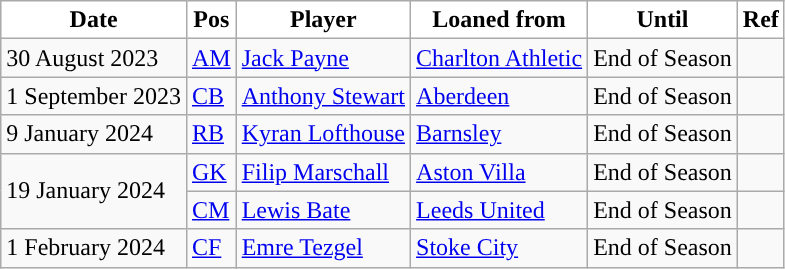<table class="wikitable plainrowheaders sortable">
<tr>
<th style="background:white; color:black; ">Date</th>
<th style="background:white; color:black; ">Pos</th>
<th style="background:white; color:black; ">Player</th>
<th style="background:white; color:black; ">Loaned from</th>
<th style="background:white; color:black; ">Until</th>
<th style="background:white; color:black; ">Ref</th>
</tr>
<tr>
<td>30 August 2023</td>
<td><a href='#'>AM</a></td>
<td> <a href='#'>Jack Payne</a></td>
<td> <a href='#'>Charlton Athletic</a></td>
<td>End of Season</td>
<td></td>
</tr>
<tr>
<td>1 September 2023</td>
<td><a href='#'>CB</a></td>
<td> <a href='#'>Anthony Stewart</a></td>
<td> <a href='#'>Aberdeen</a></td>
<td>End of Season</td>
<td></td>
</tr>
<tr>
<td>9 January 2024</td>
<td><a href='#'>RB</a></td>
<td> <a href='#'>Kyran Lofthouse</a></td>
<td> <a href='#'>Barnsley</a></td>
<td>End of Season</td>
<td></td>
</tr>
<tr>
<td rowspan="2">19 January 2024</td>
<td><a href='#'>GK</a></td>
<td> <a href='#'>Filip Marschall</a></td>
<td> <a href='#'>Aston Villa</a></td>
<td>End of Season</td>
<td></td>
</tr>
<tr>
<td><a href='#'>CM</a></td>
<td> <a href='#'>Lewis Bate</a></td>
<td> <a href='#'>Leeds United</a></td>
<td>End of Season</td>
<td></td>
</tr>
<tr>
<td>1 February 2024</td>
<td><a href='#'>CF</a></td>
<td> <a href='#'>Emre Tezgel</a></td>
<td> <a href='#'>Stoke City</a></td>
<td>End of Season</td>
<td></td>
</tr>
</table>
